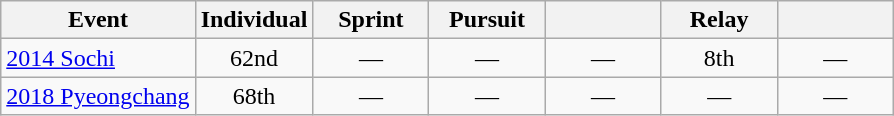<table class="wikitable" style="text-align: center;">
<tr ">
<th>Event</th>
<th style="width:70px;">Individual</th>
<th style="width:70px;">Sprint</th>
<th style="width:70px;">Pursuit</th>
<th style="width:70px;"></th>
<th style="width:70px;">Relay</th>
<th style="width:70px;"></th>
</tr>
<tr>
<td align=left> <a href='#'>2014 Sochi</a></td>
<td>62nd</td>
<td>—</td>
<td>—</td>
<td>—</td>
<td>8th</td>
<td>—</td>
</tr>
<tr>
<td align=left> <a href='#'>2018 Pyeongchang</a></td>
<td>68th</td>
<td>—</td>
<td>—</td>
<td>—</td>
<td>—</td>
<td>—</td>
</tr>
</table>
